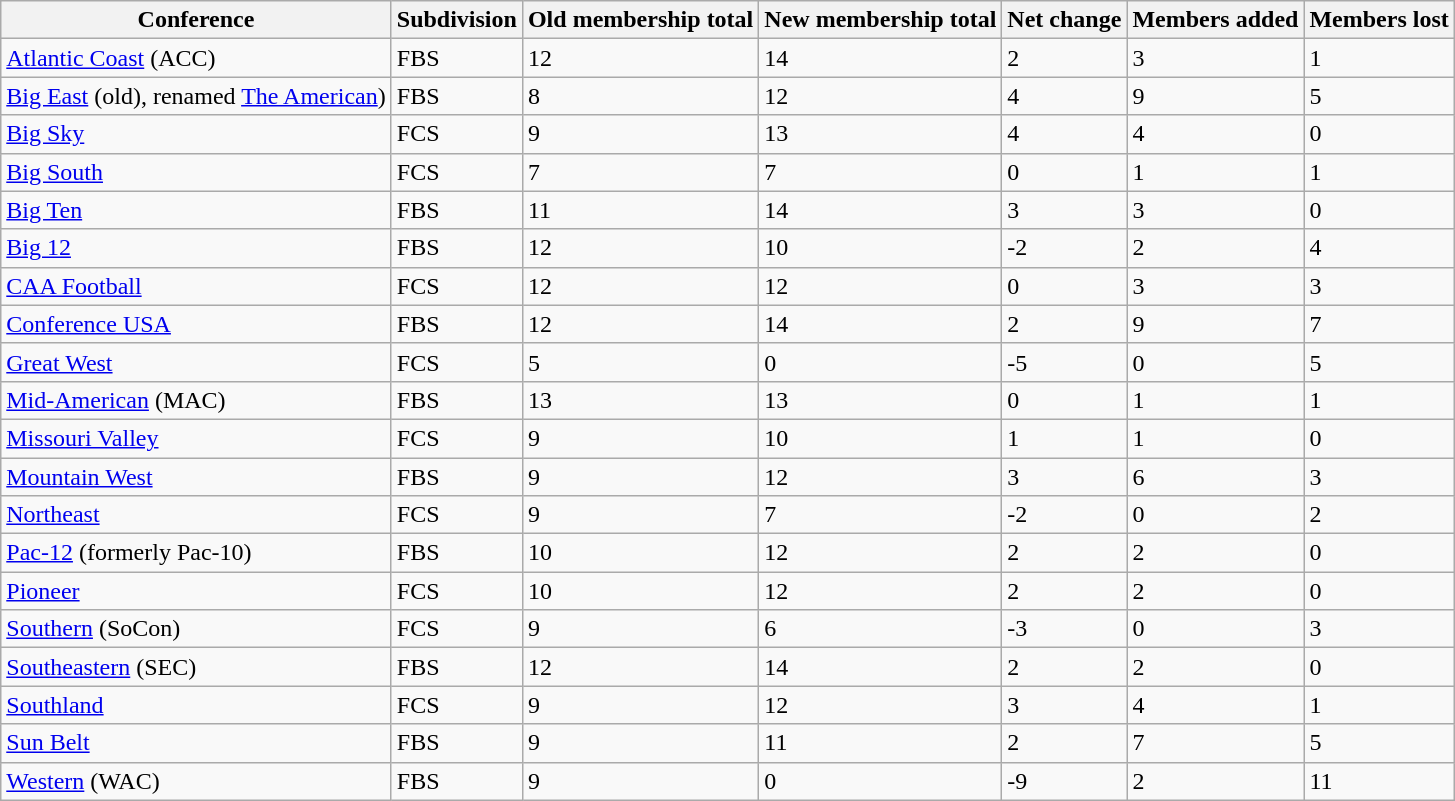<table class="wikitable sortable">
<tr>
<th>Conference</th>
<th>Subdivision</th>
<th>Old membership total</th>
<th>New membership total</th>
<th>Net change</th>
<th>Members added</th>
<th>Members lost</th>
</tr>
<tr>
<td><a href='#'>Atlantic Coast</a> (ACC)</td>
<td>FBS</td>
<td>12</td>
<td>14</td>
<td>2</td>
<td>3</td>
<td>1</td>
</tr>
<tr>
<td><a href='#'>Big East</a> (old), renamed <a href='#'>The American</a>)</td>
<td>FBS</td>
<td>8</td>
<td>12</td>
<td>4</td>
<td>9</td>
<td>5</td>
</tr>
<tr>
<td><a href='#'>Big Sky</a></td>
<td>FCS</td>
<td>9</td>
<td>13</td>
<td>4</td>
<td>4</td>
<td>0</td>
</tr>
<tr>
<td><a href='#'>Big South</a></td>
<td>FCS</td>
<td>7</td>
<td>7</td>
<td>0</td>
<td>1</td>
<td>1</td>
</tr>
<tr>
<td><a href='#'>Big Ten</a></td>
<td>FBS</td>
<td>11</td>
<td>14</td>
<td>3</td>
<td>3</td>
<td>0</td>
</tr>
<tr>
<td><a href='#'>Big 12</a></td>
<td>FBS</td>
<td>12</td>
<td>10</td>
<td>-2</td>
<td>2</td>
<td>4</td>
</tr>
<tr>
<td><a href='#'>CAA Football</a></td>
<td>FCS</td>
<td>12</td>
<td>12</td>
<td>0</td>
<td>3</td>
<td>3</td>
</tr>
<tr>
<td><a href='#'>Conference USA</a></td>
<td>FBS</td>
<td>12</td>
<td>14</td>
<td>2</td>
<td>9</td>
<td>7</td>
</tr>
<tr>
<td><a href='#'>Great West</a></td>
<td>FCS</td>
<td>5</td>
<td>0</td>
<td>-5</td>
<td>0</td>
<td>5</td>
</tr>
<tr>
<td><a href='#'>Mid-American</a> (MAC)</td>
<td>FBS</td>
<td>13</td>
<td>13</td>
<td>0</td>
<td>1</td>
<td>1</td>
</tr>
<tr>
<td><a href='#'>Missouri Valley</a></td>
<td>FCS</td>
<td>9</td>
<td>10</td>
<td>1</td>
<td>1</td>
<td>0</td>
</tr>
<tr>
<td><a href='#'>Mountain West</a></td>
<td>FBS</td>
<td>9</td>
<td>12</td>
<td>3</td>
<td>6</td>
<td>3</td>
</tr>
<tr>
<td><a href='#'>Northeast</a></td>
<td>FCS</td>
<td>9</td>
<td>7</td>
<td>-2</td>
<td>0</td>
<td>2</td>
</tr>
<tr>
<td><a href='#'>Pac-12</a> (formerly Pac-10)</td>
<td>FBS</td>
<td>10</td>
<td>12</td>
<td>2</td>
<td>2</td>
<td>0</td>
</tr>
<tr>
<td><a href='#'>Pioneer</a></td>
<td>FCS</td>
<td>10</td>
<td>12</td>
<td>2</td>
<td>2</td>
<td>0</td>
</tr>
<tr>
<td><a href='#'>Southern</a> (SoCon)</td>
<td>FCS</td>
<td>9</td>
<td>6</td>
<td>-3</td>
<td>0</td>
<td>3</td>
</tr>
<tr>
<td><a href='#'>Southeastern</a> (SEC)</td>
<td>FBS</td>
<td>12</td>
<td>14</td>
<td>2</td>
<td>2</td>
<td>0</td>
</tr>
<tr>
<td><a href='#'>Southland</a></td>
<td>FCS</td>
<td>9</td>
<td>12</td>
<td>3</td>
<td>4</td>
<td>1</td>
</tr>
<tr>
<td><a href='#'>Sun Belt</a></td>
<td>FBS</td>
<td>9</td>
<td>11</td>
<td>2</td>
<td>7</td>
<td>5</td>
</tr>
<tr>
<td><a href='#'>Western</a> (WAC)</td>
<td>FBS</td>
<td>9</td>
<td>0</td>
<td>-9</td>
<td>2</td>
<td>11</td>
</tr>
</table>
